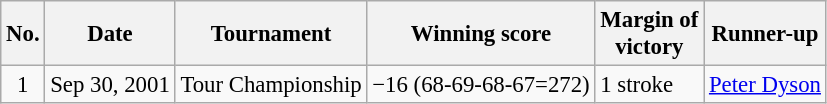<table class="wikitable" style="font-size:95%;">
<tr>
<th>No.</th>
<th>Date</th>
<th>Tournament</th>
<th>Winning score</th>
<th>Margin of<br>victory</th>
<th>Runner-up</th>
</tr>
<tr>
<td align=center>1</td>
<td align=right>Sep 30, 2001</td>
<td>Tour Championship</td>
<td>−16 (68-69-68-67=272)</td>
<td>1 stroke</td>
<td> <a href='#'>Peter Dyson</a></td>
</tr>
</table>
